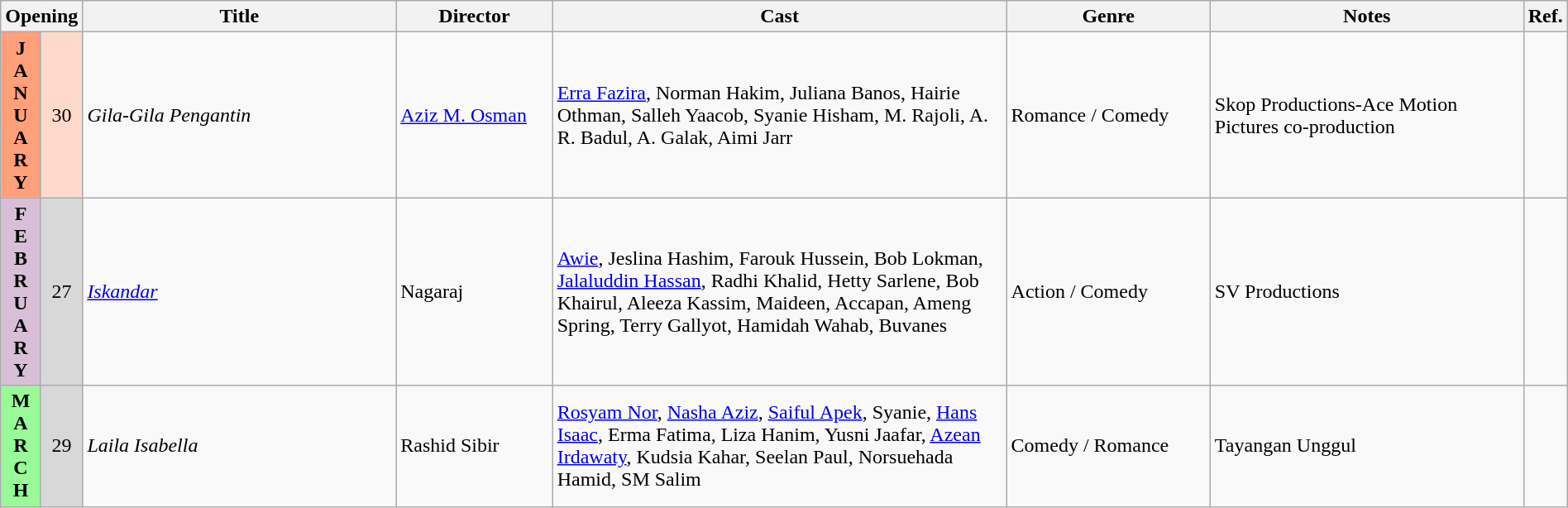<table class="wikitable" width="100%">
<tr>
<th colspan="2">Opening</th>
<th style="width:20%;">Title</th>
<th style="width:10%;">Director</th>
<th>Cast</th>
<th style="width:13%">Genre</th>
<th style="width:20%">Notes</th>
<th>Ref.</th>
</tr>
<tr>
<th rowspan=1 style="text-align:center; background:#ffa07a;">J<br>A<br>N<br>U<br>A<br>R<br>Y</th>
<td rowspan=1 style="text-align:center; background:#ffdacc;">30</td>
<td><em>Gila-Gila Pengantin</em></td>
<td><a href='#'>Aziz M. Osman</a></td>
<td><a href='#'>Erra Fazira</a>, Norman Hakim, Juliana Banos, Hairie Othman, Salleh Yaacob, Syanie Hisham, M. Rajoli, A. R. Badul, A. Galak, Aimi Jarr</td>
<td>Romance / Comedy</td>
<td>Skop Productions-Ace Motion Pictures co-production</td>
<td></td>
</tr>
<tr>
<th rowspan=1 style="text-align:center; background:thistle;">F<br>E<br>B<br>R<br>U<br>A<br>R<br>Y</th>
<td rowspan=1 style="text-align:center; background:#d8d8d8;">27</td>
<td><em><a href='#'>Iskandar</a></em></td>
<td>Nagaraj</td>
<td><a href='#'>Awie</a>, Jeslina Hashim, Farouk Hussein, Bob Lokman, <a href='#'>Jalaluddin Hassan</a>, Radhi Khalid, Hetty Sarlene, Bob Khairul, Aleeza Kassim, Maideen, Accapan, Ameng Spring, Terry Gallyot, Hamidah Wahab, Buvanes</td>
<td>Action / Comedy</td>
<td>SV Productions</td>
<td></td>
</tr>
<tr>
<th rowspan=1 style="text-align:center; background:#98fb98;">M<br>A<br>R<br>C<br>H</th>
<td rowspan=1 style="text-align:center; background:#d8d8d8;">29</td>
<td><em>Laila Isabella</em></td>
<td>Rashid Sibir</td>
<td><a href='#'>Rosyam Nor</a>, <a href='#'>Nasha Aziz</a>, <a href='#'>Saiful Apek</a>, Syanie, <a href='#'>Hans Isaac</a>, Erma Fatima, Liza Hanim, Yusni Jaafar, <a href='#'>Azean Irdawaty</a>, Kudsia Kahar, Seelan Paul, Norsuehada Hamid, SM Salim</td>
<td>Comedy / Romance</td>
<td>Tayangan Unggul</td>
<td></td>
</tr>
</table>
